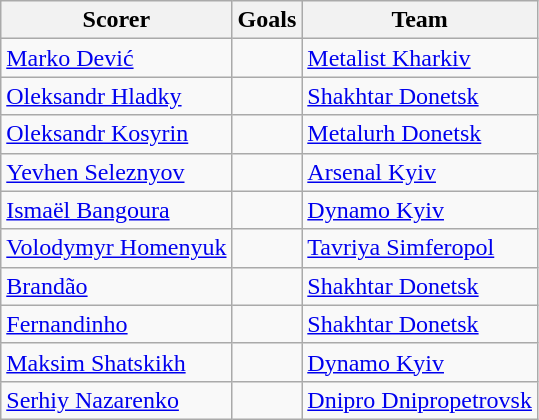<table class="wikitable">
<tr>
<th>Scorer</th>
<th>Goals</th>
<th>Team</th>
</tr>
<tr>
<td> <a href='#'>Marko Dević</a></td>
<td></td>
<td><a href='#'>Metalist Kharkiv</a></td>
</tr>
<tr>
<td> <a href='#'>Oleksandr Hladky</a></td>
<td></td>
<td><a href='#'>Shakhtar Donetsk</a></td>
</tr>
<tr>
<td> <a href='#'>Oleksandr Kosyrin</a></td>
<td></td>
<td><a href='#'>Metalurh Donetsk</a></td>
</tr>
<tr>
<td> <a href='#'>Yevhen Seleznyov</a></td>
<td></td>
<td><a href='#'>Arsenal Kyiv</a></td>
</tr>
<tr>
<td> <a href='#'>Ismaël Bangoura</a></td>
<td></td>
<td><a href='#'>Dynamo Kyiv</a></td>
</tr>
<tr>
<td> <a href='#'>Volodymyr Homenyuk</a></td>
<td></td>
<td><a href='#'>Tavriya Simferopol</a></td>
</tr>
<tr>
<td> <a href='#'>Brandão</a></td>
<td></td>
<td><a href='#'>Shakhtar Donetsk</a></td>
</tr>
<tr>
<td> <a href='#'>Fernandinho</a></td>
<td></td>
<td><a href='#'>Shakhtar Donetsk</a></td>
</tr>
<tr>
<td> <a href='#'>Maksim Shatskikh</a></td>
<td></td>
<td><a href='#'>Dynamo Kyiv</a></td>
</tr>
<tr>
<td> <a href='#'>Serhiy Nazarenko</a></td>
<td></td>
<td><a href='#'>Dnipro Dnipropetrovsk</a></td>
</tr>
</table>
